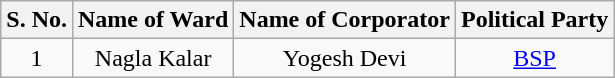<table class="wikitable sortable">
<tr>
<th style="padding-center:15px;">S. No.</th>
<th style="padding-center:15px;">Name of Ward</th>
<th style="padding-center:15px;">Name of Corporator</th>
<th style="padding-center:15px;">Political Party</th>
</tr>
<tr>
<td align="center">1</td>
<td align="center">Nagla Kalar</td>
<td align="center">Yogesh Devi</td>
<td align="center"><a href='#'>BSP</a></td>
</tr>
</table>
